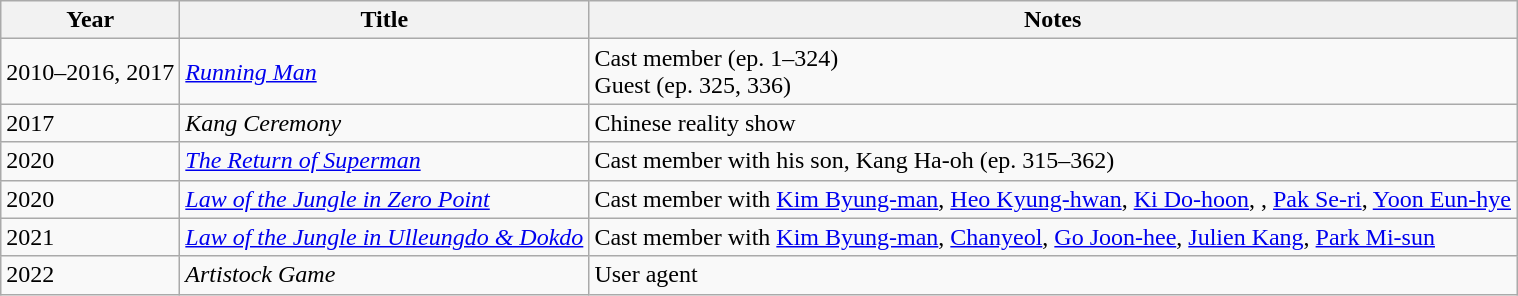<table class="wikitable">
<tr>
<th>Year</th>
<th>Title</th>
<th>Notes</th>
</tr>
<tr>
<td>2010–2016, 2017</td>
<td><em><a href='#'>Running Man</a></em></td>
<td>Cast member (ep. 1–324)<br>Guest (ep. 325, 336)</td>
</tr>
<tr>
<td>2017</td>
<td><em>Kang Ceremony</em></td>
<td>Chinese reality show </td>
</tr>
<tr>
<td>2020</td>
<td><em><a href='#'>The Return of Superman</a></em></td>
<td>Cast member with his son, Kang Ha-oh (ep. 315–362)</td>
</tr>
<tr>
<td>2020</td>
<td><em><a href='#'>Law of the Jungle in Zero Point</a></em></td>
<td>Cast member with  <a href='#'>Kim Byung-man</a>, <a href='#'>Heo Kyung-hwan</a>, <a href='#'>Ki Do-hoon</a>, , <a href='#'>Pak Se-ri</a>, <a href='#'>Yoon Eun-hye</a></td>
</tr>
<tr>
<td>2021</td>
<td><em><a href='#'>Law of the Jungle in Ulleungdo & Dokdo</a></em></td>
<td>Cast member with  <a href='#'>Kim Byung-man</a>, <a href='#'>Chanyeol</a>, <a href='#'>Go Joon-hee</a>, <a href='#'>Julien Kang</a>, <a href='#'>Park Mi-sun</a></td>
</tr>
<tr>
<td>2022</td>
<td><em>Artistock Game</em></td>
<td>User agent</td>
</tr>
</table>
